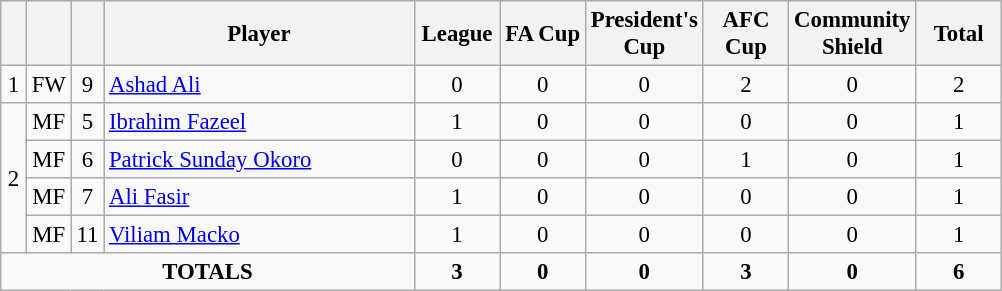<table class="wikitable sortable" style="font-size: 95%; text-align: center">
<tr>
<th width=10></th>
<th width=10></th>
<th width=10></th>
<th width=200>Player</th>
<th width=50>League</th>
<th width=50>FA Cup</th>
<th width=50>President's Cup</th>
<th width=50>AFC Cup</th>
<th width=50>Community Shield</th>
<th width=50>Total</th>
</tr>
<tr>
<td rowspan="1">1</td>
<td>FW</td>
<td>9</td>
<td align=left> <a href='#'>Ashad Ali</a></td>
<td>0</td>
<td>0</td>
<td>0</td>
<td>2</td>
<td>0</td>
<td>2</td>
</tr>
<tr>
<td rowspan="4">2</td>
<td>MF</td>
<td>5</td>
<td align=left> <a href='#'>Ibrahim Fazeel</a></td>
<td>1</td>
<td>0</td>
<td>0</td>
<td>0</td>
<td>0</td>
<td>1</td>
</tr>
<tr>
<td>MF</td>
<td>6</td>
<td align=left> <a href='#'>Patrick Sunday Okoro</a></td>
<td>0</td>
<td>0</td>
<td>0</td>
<td>1</td>
<td>0</td>
<td>1</td>
</tr>
<tr>
<td>MF</td>
<td>7</td>
<td align=left> <a href='#'>Ali Fasir</a></td>
<td>1</td>
<td>0</td>
<td>0</td>
<td>0</td>
<td>0</td>
<td>1</td>
</tr>
<tr>
<td>MF</td>
<td>11</td>
<td align=left> <a href='#'>Viliam Macko</a></td>
<td>1</td>
<td>0</td>
<td>0</td>
<td>0</td>
<td>0</td>
<td>1</td>
</tr>
<tr>
<td colspan="4"><strong>TOTALS</strong></td>
<td><strong>3</strong></td>
<td><strong>0</strong></td>
<td><strong>0</strong></td>
<td><strong>3</strong></td>
<td><strong>0</strong></td>
<td><strong>6</strong></td>
</tr>
</table>
